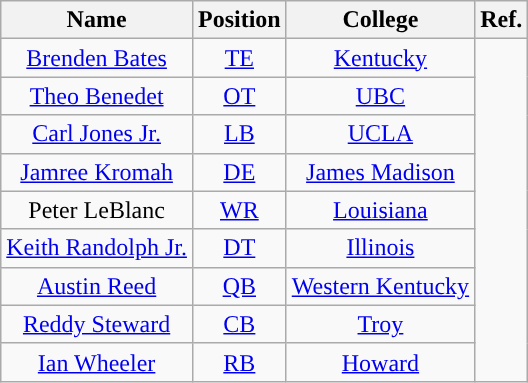<table class="wikitable" style="text-align:center">
<tr>
<th>Name</th>
<th>Position</th>
<th>College</th>
<th>Ref.</th>
</tr>
<tr>
<td><a href='#'>Brenden Bates</a></td>
<td><a href='#'>TE</a></td>
<td><a href='#'>Kentucky</a></td>
<td rowspan="9" style="text-align:center"></td>
</tr>
<tr>
<td><a href='#'>Theo Benedet</a></td>
<td><a href='#'>OT</a></td>
<td><a href='#'>UBC</a></td>
</tr>
<tr>
<td><a href='#'>Carl Jones Jr.</a></td>
<td><a href='#'>LB</a></td>
<td><a href='#'>UCLA</a></td>
</tr>
<tr>
<td><a href='#'>Jamree Kromah</a></td>
<td><a href='#'>DE</a></td>
<td><a href='#'>James Madison</a></td>
</tr>
<tr>
<td>Peter LeBlanc</td>
<td><a href='#'>WR</a></td>
<td><a href='#'>Louisiana</a></td>
</tr>
<tr>
<td><a href='#'>Keith Randolph Jr.</a></td>
<td><a href='#'>DT</a></td>
<td><a href='#'>Illinois</a></td>
</tr>
<tr>
<td><a href='#'>Austin Reed</a></td>
<td><a href='#'>QB</a></td>
<td><a href='#'>Western Kentucky</a></td>
</tr>
<tr>
<td><a href='#'>Reddy Steward</a></td>
<td><a href='#'>CB</a></td>
<td><a href='#'>Troy</a></td>
</tr>
<tr>
<td><a href='#'>Ian Wheeler</a></td>
<td><a href='#'>RB</a></td>
<td><a href='#'>Howard</a></td>
</tr>
</table>
